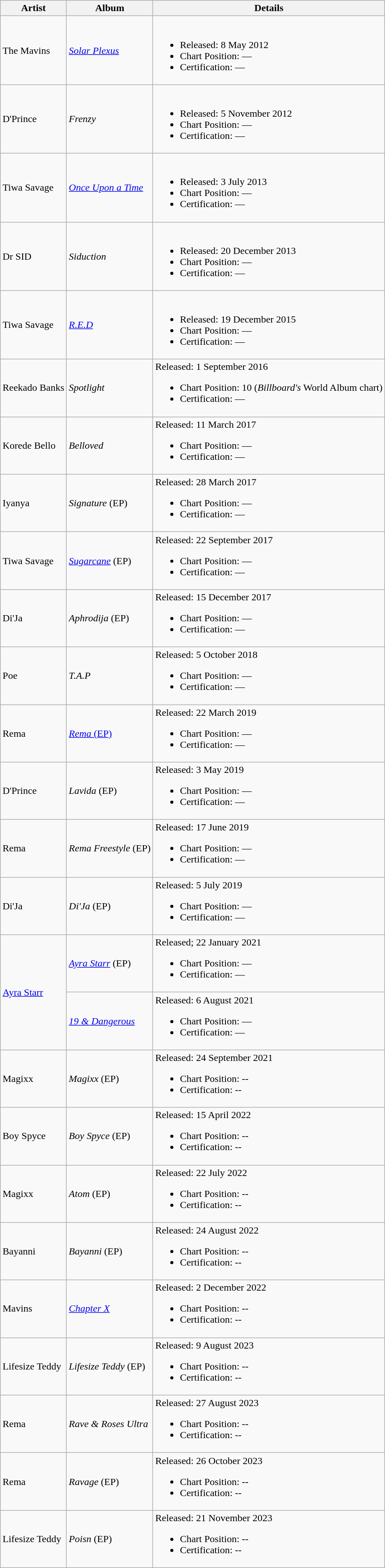<table class = "wikitable sortable">
<tr>
<th>Artist</th>
<th>Album</th>
<th>Details</th>
</tr>
<tr>
<td>The Mavins</td>
<td><em><a href='#'>Solar Plexus</a></em></td>
<td><br><ul><li>Released: 8 May 2012</li><li>Chart Position: —</li><li>Certification:  —</li></ul></td>
</tr>
<tr>
<td>D'Prince</td>
<td><em>Frenzy</em></td>
<td><br><ul><li>Released: 5 November 2012</li><li>Chart Position: —</li><li>Certification:  —</li></ul></td>
</tr>
<tr>
<td>Tiwa Savage</td>
<td><em><a href='#'>Once Upon a Time</a></em></td>
<td><br><ul><li>Released: 3 July 2013</li><li>Chart Position: —</li><li>Certification:  —</li></ul></td>
</tr>
<tr>
<td>Dr SID</td>
<td><em>Siduction</em></td>
<td><br><ul><li>Released: 20 December 2013</li><li>Chart Position: —</li><li>Certification: —</li></ul></td>
</tr>
<tr>
<td>Tiwa Savage</td>
<td><em><a href='#'>R.E.D</a></em></td>
<td><br><ul><li>Released: 19 December 2015</li><li>Chart Position: —</li><li>Certification: —</li></ul></td>
</tr>
<tr>
<td>Reekado Banks</td>
<td><em>Spotlight</em></td>
<td>Released: 1 September 2016<br><ul><li>Chart Position: 10 (<em>Billboard's</em> World Album chart)</li><li>Certification: —</li></ul></td>
</tr>
<tr>
<td>Korede Bello</td>
<td><em>Belloved</em></td>
<td>Released: 11 March 2017<br><ul><li>Chart Position: —</li><li>Certification: —</li></ul></td>
</tr>
<tr>
<td>Iyanya</td>
<td><em>Signature</em> (EP)</td>
<td>Released: 28 March 2017<br><ul><li>Chart Position: —</li><li>Certification: —</li></ul></td>
</tr>
<tr>
<td>Tiwa Savage</td>
<td><em><a href='#'>Sugarcane</a></em> (EP)</td>
<td>Released: 22 September 2017<br><ul><li>Chart Position: —</li><li>Certification: —</li></ul></td>
</tr>
<tr>
<td>Di'Ja</td>
<td><em>Aphrodija</em> (EP)</td>
<td>Released: 15 December 2017<br><ul><li>Chart Position: —</li><li>Certification: —</li></ul></td>
</tr>
<tr>
<td>Poe</td>
<td><em>T.A.P</em></td>
<td>Released: 5 October 2018<br><ul><li>Chart Position: —</li><li>Certification: —</li></ul></td>
</tr>
<tr>
<td>Rema</td>
<td><a href='#'><em>Rema</em> (EP)</a></td>
<td>Released: 22 March 2019<br><ul><li>Chart Position: —</li><li>Certification: —</li></ul></td>
</tr>
<tr>
<td>D'Prince</td>
<td><em>Lavida</em> (EP)</td>
<td>Released: 3 May 2019<br><ul><li>Chart Position: —</li><li>Certification: —</li></ul></td>
</tr>
<tr>
<td>Rema</td>
<td><em>Rema Freestyle</em> (EP)</td>
<td>Released: 17 June 2019<br><ul><li>Chart Position: —</li><li>Certification: —</li></ul></td>
</tr>
<tr>
<td>Di'Ja</td>
<td><em>Di'Ja</em> (EP)</td>
<td>Released: 5 July 2019<br><ul><li>Chart Position: —</li><li>Certification: —</li></ul></td>
</tr>
<tr>
<td rowspan="2"><a href='#'>Ayra Starr</a></td>
<td><em><a href='#'>Ayra Starr</a></em> (EP)</td>
<td>Released; 22 January 2021<br><ul><li>Chart Position:  —</li><li>Certification:  —</li></ul></td>
</tr>
<tr>
<td><em><a href='#'>19 & Dangerous</a></em></td>
<td>Released: 6 August 2021<br><ul><li>Chart Position: —</li><li>Certification: —</li></ul></td>
</tr>
<tr>
<td>Magixx</td>
<td><em>Magixx</em> (EP)</td>
<td>Released: 24 September 2021<br><ul><li>Chart Position: --</li><li>Certification: --</li></ul></td>
</tr>
<tr>
<td>Boy Spyce</td>
<td><em>Boy Spyce</em> (EP)</td>
<td>Released: 15 April 2022<br><ul><li>Chart Position: --</li><li>Certification: --</li></ul></td>
</tr>
<tr>
<td>Magixx</td>
<td><em>Atom</em> (EP)</td>
<td>Released: 22 July 2022<br><ul><li>Chart Position: --</li><li>Certification: --</li></ul></td>
</tr>
<tr>
<td>Bayanni</td>
<td><em>Bayanni</em> (EP)</td>
<td>Released: 24 August 2022<br><ul><li>Chart Position: --</li><li>Certification: --</li></ul></td>
</tr>
<tr>
<td>Mavins</td>
<td><em><a href='#'>Chapter X</a></em></td>
<td>Released: 2 December 2022<br><ul><li>Chart Position: --</li><li>Certification: --</li></ul></td>
</tr>
<tr>
<td>Lifesize Teddy</td>
<td><em>Lifesize Teddy</em> (EP)</td>
<td>Released: 9 August 2023<br><ul><li>Chart Position: --</li><li>Certification: --</li></ul></td>
</tr>
<tr>
<td>Rema</td>
<td><em>Rave & Roses Ultra</em></td>
<td>Released: 27 August 2023<br><ul><li>Chart Position: --</li><li>Certification: --</li></ul></td>
</tr>
<tr>
<td>Rema</td>
<td><em>Ravage</em> (EP)</td>
<td>Released: 26 October 2023<br><ul><li>Chart Position: --</li><li>Certification: --</li></ul></td>
</tr>
<tr>
<td>Lifesize Teddy</td>
<td><em>Poisn</em> (EP)</td>
<td>Released: 21 November 2023<br><ul><li>Chart Position: --</li><li>Certification: --</li></ul></td>
</tr>
</table>
